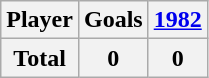<table class="wikitable sortable" style="text-align:center;">
<tr>
<th>Player</th>
<th>Goals</th>
<th><a href='#'>1982</a></th>
</tr>
<tr class="sortbottom">
<th>Total</th>
<th>0</th>
<th>0</th>
</tr>
</table>
